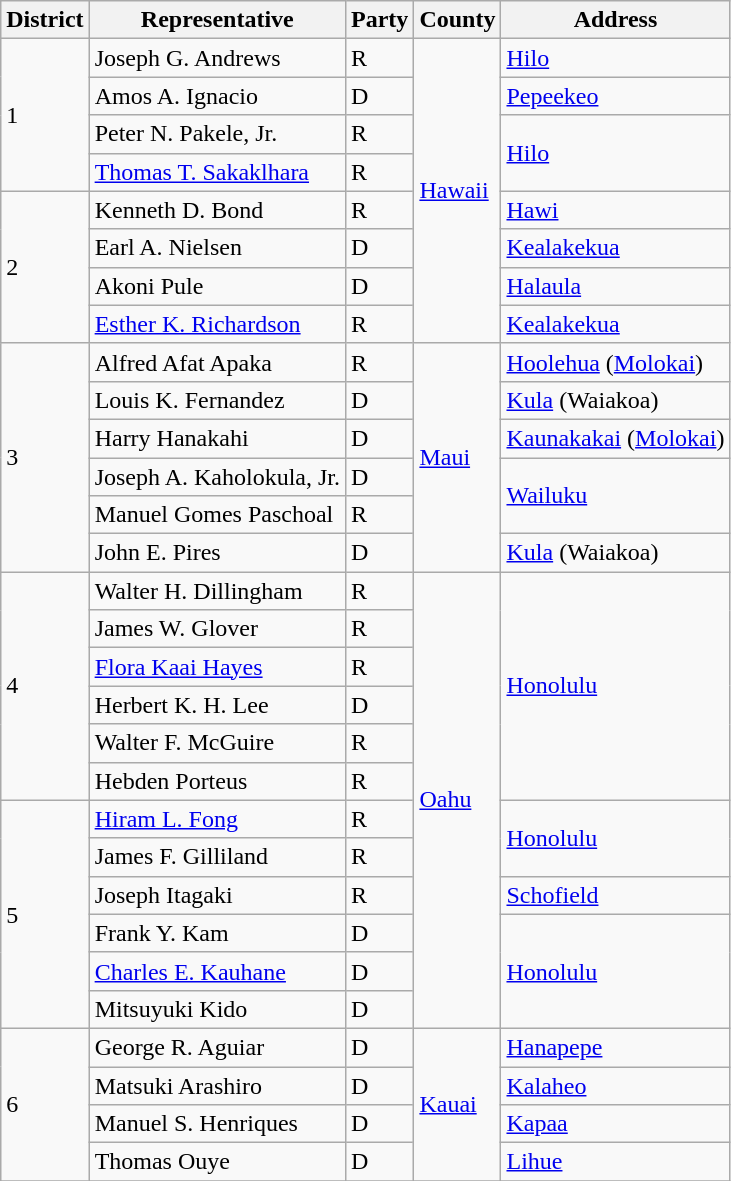<table class= "sortable wikitable">
<tr>
<th>District</th>
<th>Representative</th>
<th>Party</th>
<th>County</th>
<th>Address</th>
</tr>
<tr>
<td rowspan=4>1</td>
<td>Joseph G. Andrews</td>
<td>R</td>
<td rowspan=8><a href='#'>Hawaii</a></td>
<td><a href='#'>Hilo</a></td>
</tr>
<tr>
<td>Amos A. Ignacio</td>
<td>D</td>
<td><a href='#'>Pepeekeo</a></td>
</tr>
<tr>
<td>Peter N. Pakele, Jr.</td>
<td>R</td>
<td rowspan=2><a href='#'>Hilo</a></td>
</tr>
<tr>
<td><a href='#'>Thomas T. Sakaklhara</a></td>
<td>R</td>
</tr>
<tr>
<td rowspan=4>2</td>
<td>Kenneth D. Bond</td>
<td>R</td>
<td><a href='#'>Hawi</a></td>
</tr>
<tr>
<td>Earl A. Nielsen</td>
<td>D</td>
<td><a href='#'>Kealakekua</a></td>
</tr>
<tr>
<td>Akoni Pule</td>
<td>D</td>
<td><a href='#'>Halaula</a></td>
</tr>
<tr>
<td><a href='#'>Esther K. Richardson</a></td>
<td>R</td>
<td><a href='#'>Kealakekua</a></td>
</tr>
<tr>
<td rowspan=6>3</td>
<td>Alfred Afat Apaka</td>
<td>R</td>
<td rowspan=6><a href='#'>Maui</a></td>
<td><a href='#'>Hoolehua</a> (<a href='#'>Molokai</a>)</td>
</tr>
<tr>
<td>Louis K. Fernandez</td>
<td>D</td>
<td><a href='#'>Kula</a> (Waiakoa)</td>
</tr>
<tr>
<td>Harry Hanakahi</td>
<td>D</td>
<td><a href='#'>Kaunakakai</a> (<a href='#'>Molokai</a>)</td>
</tr>
<tr>
<td>Joseph A. Kaholokula, Jr.</td>
<td>D</td>
<td rowspan=2><a href='#'>Wailuku</a></td>
</tr>
<tr>
<td>Manuel Gomes Paschoal</td>
<td>R</td>
</tr>
<tr>
<td>John E. Pires</td>
<td>D</td>
<td><a href='#'>Kula</a> (Waiakoa)</td>
</tr>
<tr>
<td rowspan=6>4</td>
<td>Walter H. Dillingham</td>
<td>R</td>
<td rowspan=12><a href='#'>Oahu</a></td>
<td rowspan=6><a href='#'>Honolulu</a></td>
</tr>
<tr>
<td>James W. Glover</td>
<td>R</td>
</tr>
<tr>
<td><a href='#'>Flora Kaai Hayes</a></td>
<td>R</td>
</tr>
<tr>
<td>Herbert K. H. Lee</td>
<td>D</td>
</tr>
<tr>
<td>Walter F. McGuire</td>
<td>R</td>
</tr>
<tr>
<td>Hebden Porteus</td>
<td>R</td>
</tr>
<tr>
<td rowspan=6>5</td>
<td><a href='#'>Hiram L. Fong</a></td>
<td>R</td>
<td rowspan=2><a href='#'>Honolulu</a></td>
</tr>
<tr>
<td>James F. Gilliland</td>
<td>R</td>
</tr>
<tr>
<td>Joseph Itagaki</td>
<td>R</td>
<td><a href='#'>Schofield</a></td>
</tr>
<tr>
<td>Frank Y. Kam</td>
<td>D</td>
<td rowspan=3><a href='#'>Honolulu</a></td>
</tr>
<tr>
<td><a href='#'>Charles E. Kauhane</a></td>
<td>D</td>
</tr>
<tr>
<td>Mitsuyuki Kido</td>
<td>D</td>
</tr>
<tr>
<td rowspan=4>6</td>
<td>George R. Aguiar</td>
<td>D</td>
<td rowspan=4><a href='#'>Kauai</a></td>
<td><a href='#'>Hanapepe</a></td>
</tr>
<tr>
<td>Matsuki Arashiro</td>
<td>D</td>
<td><a href='#'>Kalaheo</a></td>
</tr>
<tr>
<td>Manuel S. Henriques</td>
<td>D</td>
<td><a href='#'>Kapaa</a></td>
</tr>
<tr>
<td>Thomas Ouye</td>
<td>D</td>
<td><a href='#'>Lihue</a></td>
</tr>
<tr>
</tr>
</table>
